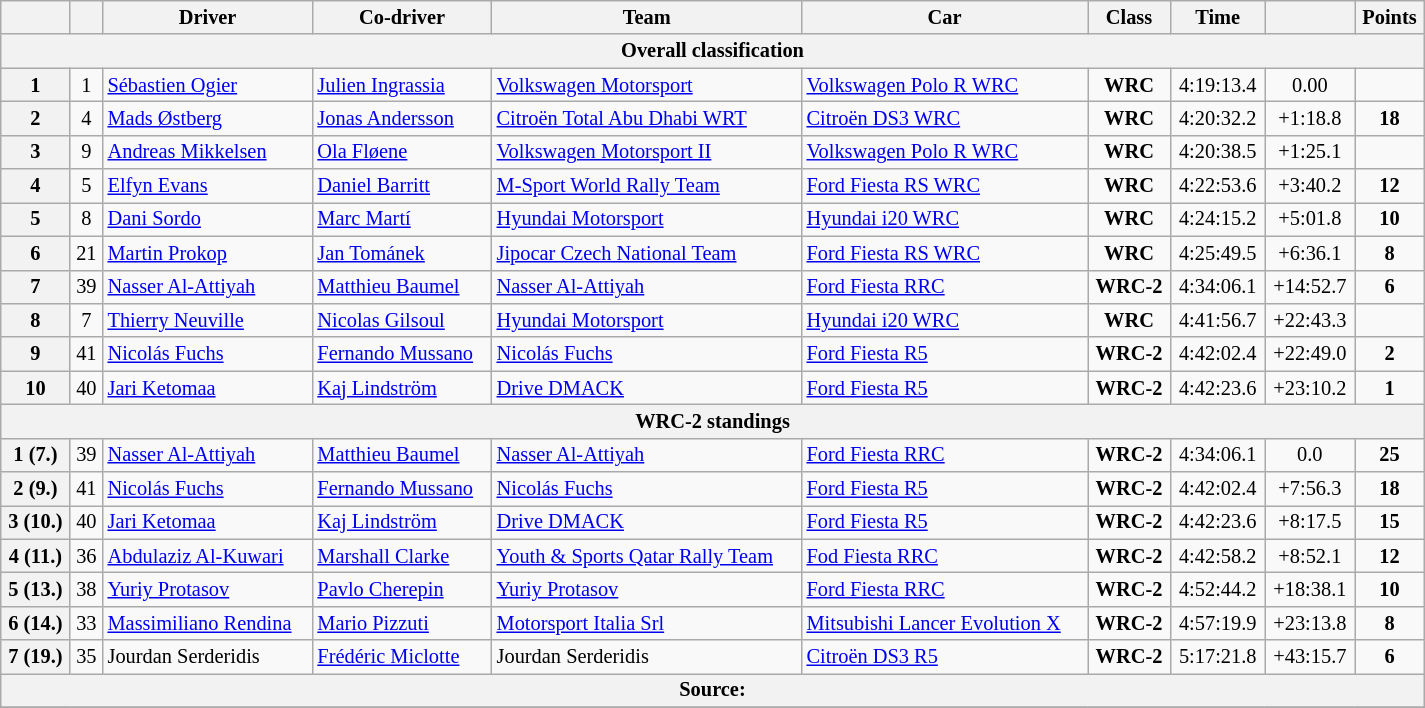<table class="wikitable" width=85% style="text-align: left; font-size: 85%; max-width: 950px;">
<tr>
<th></th>
<th></th>
<th>Driver</th>
<th>Co-driver</th>
<th>Team</th>
<th>Car</th>
<th>Class</th>
<th>Time</th>
<th></th>
<th>Points</th>
</tr>
<tr>
<th colspan=10>Overall classification</th>
</tr>
<tr>
<th>1</th>
<td align="center">1</td>
<td> <a href='#'>Sébastien Ogier</a></td>
<td> <a href='#'>Julien Ingrassia</a></td>
<td> <a href='#'>Volkswagen Motorsport</a></td>
<td><a href='#'>Volkswagen Polo R WRC</a></td>
<td align="center"><strong><span>WRC</span></strong></td>
<td align="center">4:19:13.4</td>
<td align="center">0.00</td>
<td align="center"><strong></strong></td>
</tr>
<tr>
<th>2</th>
<td align="center">4</td>
<td> <a href='#'>Mads Østberg</a></td>
<td> <a href='#'>Jonas Andersson</a></td>
<td> <a href='#'>Citroën Total Abu Dhabi WRT</a></td>
<td><a href='#'>Citroën DS3 WRC</a></td>
<td align="center"><strong><span>WRC</span></strong></td>
<td align="center">4:20:32.2</td>
<td align="center">+1:18.8</td>
<td align="center"><strong>18</strong></td>
</tr>
<tr>
<th>3</th>
<td align="center">9</td>
<td> <a href='#'>Andreas Mikkelsen</a></td>
<td> <a href='#'>Ola Fløene</a></td>
<td> <a href='#'>Volkswagen Motorsport II</a></td>
<td><a href='#'>Volkswagen Polo R WRC</a></td>
<td align="center"><strong><span>WRC</span></strong></td>
<td align="center">4:20:38.5</td>
<td align="center">+1:25.1</td>
<td align="center"><strong></strong></td>
</tr>
<tr>
<th>4</th>
<td align="center">5</td>
<td> <a href='#'>Elfyn Evans</a></td>
<td> <a href='#'>Daniel Barritt</a></td>
<td> <a href='#'>M-Sport World Rally Team</a></td>
<td><a href='#'>Ford Fiesta RS WRC</a></td>
<td align="center"><strong><span>WRC</span></strong></td>
<td align="center">4:22:53.6</td>
<td align="center">+3:40.2</td>
<td align="center"><strong>12</strong></td>
</tr>
<tr>
<th>5</th>
<td align="center">8</td>
<td> <a href='#'>Dani Sordo</a></td>
<td> <a href='#'>Marc Martí</a></td>
<td> <a href='#'>Hyundai Motorsport</a></td>
<td><a href='#'>Hyundai i20 WRC</a></td>
<td align="center"><strong><span>WRC</span></strong></td>
<td align="center">4:24:15.2</td>
<td align="center">+5:01.8</td>
<td align="center"><strong>10</strong></td>
</tr>
<tr>
<th>6</th>
<td align="center">21</td>
<td> <a href='#'>Martin Prokop</a></td>
<td> <a href='#'>Jan Tománek</a></td>
<td> <a href='#'>Jipocar Czech National Team</a></td>
<td><a href='#'>Ford Fiesta RS WRC</a></td>
<td align="center"><strong><span>WRC</span></strong></td>
<td align="center">4:25:49.5</td>
<td align="center">+6:36.1</td>
<td align="center"><strong>8</strong></td>
</tr>
<tr>
<th>7</th>
<td align="center">39</td>
<td> <a href='#'>Nasser Al-Attiyah</a></td>
<td> <a href='#'>Matthieu Baumel</a></td>
<td> <a href='#'>Nasser Al-Attiyah</a></td>
<td><a href='#'>Ford Fiesta RRC</a></td>
<td align="center"><strong><span>WRC-2</span></strong></td>
<td align="center">4:34:06.1</td>
<td align="center">+14:52.7</td>
<td align="center"><strong>6</strong></td>
</tr>
<tr>
<th>8</th>
<td align="center">7</td>
<td> <a href='#'>Thierry Neuville</a></td>
<td> <a href='#'>Nicolas Gilsoul</a></td>
<td> <a href='#'>Hyundai Motorsport</a></td>
<td><a href='#'>Hyundai i20 WRC</a></td>
<td align="center"><strong><span>WRC</span></strong></td>
<td align="center">4:41:56.7</td>
<td align="center">+22:43.3</td>
<td align="center"><strong></strong></td>
</tr>
<tr>
<th>9</th>
<td align="center">41</td>
<td> <a href='#'>Nicolás Fuchs</a></td>
<td> <a href='#'>Fernando Mussano</a></td>
<td> <a href='#'>Nicolás Fuchs</a></td>
<td><a href='#'>Ford Fiesta R5</a></td>
<td align="center"><strong><span>WRC-2</span></strong></td>
<td align="center">4:42:02.4</td>
<td align="center">+22:49.0</td>
<td align="center"><strong>2</strong></td>
</tr>
<tr>
<th>10</th>
<td align="center">40</td>
<td> <a href='#'>Jari Ketomaa</a></td>
<td> <a href='#'>Kaj Lindström</a></td>
<td> <a href='#'>Drive DMACK</a></td>
<td><a href='#'>Ford Fiesta R5</a></td>
<td align="center"><strong><span>WRC-2</span></strong></td>
<td align="center">4:42:23.6</td>
<td align="center">+23:10.2</td>
<td align="center"><strong>1</strong></td>
</tr>
<tr>
<th colspan=10>WRC-2 standings</th>
</tr>
<tr>
<th>1 (7.)</th>
<td align="center">39</td>
<td> <a href='#'>Nasser Al-Attiyah</a></td>
<td> <a href='#'>Matthieu Baumel</a></td>
<td> <a href='#'>Nasser Al-Attiyah</a></td>
<td><a href='#'>Ford Fiesta RRC</a></td>
<td align="center"><strong><span>WRC-2</span></strong></td>
<td align="center">4:34:06.1</td>
<td align="center">0.0</td>
<td align="center"><strong>25</strong></td>
</tr>
<tr>
<th>2 (9.)</th>
<td align="center">41</td>
<td> <a href='#'>Nicolás Fuchs</a></td>
<td> <a href='#'>Fernando Mussano</a></td>
<td> <a href='#'>Nicolás Fuchs</a></td>
<td><a href='#'>Ford Fiesta R5</a></td>
<td align="center"><strong><span>WRC-2</span></strong></td>
<td align="center">4:42:02.4</td>
<td align="center">+7:56.3</td>
<td align="center"><strong>18</strong></td>
</tr>
<tr>
<th>3 (10.)</th>
<td align="center">40</td>
<td> <a href='#'>Jari Ketomaa</a></td>
<td> <a href='#'>Kaj Lindström</a></td>
<td> <a href='#'>Drive DMACK</a></td>
<td><a href='#'>Ford Fiesta R5</a></td>
<td align="center"><strong><span>WRC-2</span></strong></td>
<td align="center">4:42:23.6</td>
<td align="center">+8:17.5</td>
<td align="center"><strong>15</strong></td>
</tr>
<tr>
<th>4 (11.)</th>
<td align="center">36</td>
<td> <a href='#'>Abdulaziz Al-Kuwari</a></td>
<td> <a href='#'>Marshall Clarke</a></td>
<td> <a href='#'>Youth & Sports Qatar Rally Team</a></td>
<td><a href='#'>Fod Fiesta RRC</a></td>
<td align="center"><strong><span>WRC-2</span></strong></td>
<td align="center">4:42:58.2</td>
<td align="center">+8:52.1</td>
<td align="center"><strong>12</strong></td>
</tr>
<tr>
<th>5 (13.)</th>
<td align="center">38</td>
<td> <a href='#'>Yuriy Protasov</a></td>
<td> <a href='#'>Pavlo Cherepin</a></td>
<td> <a href='#'>Yuriy Protasov</a></td>
<td><a href='#'>Ford Fiesta RRC</a></td>
<td align="center"><strong><span>WRC-2</span></strong></td>
<td align="center">4:52:44.2</td>
<td align="center">+18:38.1</td>
<td align="center"><strong>10</strong></td>
</tr>
<tr>
<th>6 (14.)</th>
<td align="center">33</td>
<td> <a href='#'>Massimiliano Rendina</a></td>
<td> <a href='#'>Mario Pizzuti</a></td>
<td> <a href='#'>Motorsport Italia Srl</a></td>
<td><a href='#'>Mitsubishi Lancer Evolution X</a></td>
<td align="center"><strong><span>WRC-2</span></strong></td>
<td align="center">4:57:19.9</td>
<td align="center">+23:13.8</td>
<td align="center"><strong>8</strong></td>
</tr>
<tr>
<th>7 (19.)</th>
<td align="center">35</td>
<td> Jourdan Serderidis</td>
<td> <a href='#'>Frédéric Miclotte</a></td>
<td> Jourdan Serderidis</td>
<td><a href='#'>Citroën DS3 R5</a></td>
<td align="center"><strong><span>WRC-2</span></strong></td>
<td align="center">5:17:21.8</td>
<td align="center">+43:15.7</td>
<td align="center"><strong>6</strong></td>
</tr>
<tr>
<th colspan=10>Source: </th>
</tr>
<tr>
</tr>
</table>
